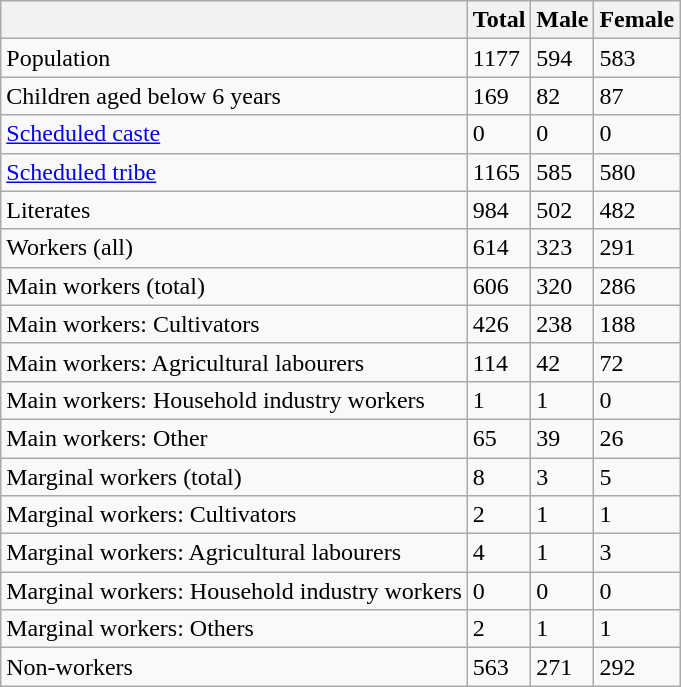<table class="wikitable sortable">
<tr>
<th></th>
<th>Total</th>
<th>Male</th>
<th>Female</th>
</tr>
<tr>
<td>Population</td>
<td>1177</td>
<td>594</td>
<td>583</td>
</tr>
<tr>
<td>Children aged below 6 years</td>
<td>169</td>
<td>82</td>
<td>87</td>
</tr>
<tr>
<td><a href='#'>Scheduled caste</a></td>
<td>0</td>
<td>0</td>
<td>0</td>
</tr>
<tr>
<td><a href='#'>Scheduled tribe</a></td>
<td>1165</td>
<td>585</td>
<td>580</td>
</tr>
<tr>
<td>Literates</td>
<td>984</td>
<td>502</td>
<td>482</td>
</tr>
<tr>
<td>Workers (all)</td>
<td>614</td>
<td>323</td>
<td>291</td>
</tr>
<tr>
<td>Main workers (total)</td>
<td>606</td>
<td>320</td>
<td>286</td>
</tr>
<tr>
<td>Main workers: Cultivators</td>
<td>426</td>
<td>238</td>
<td>188</td>
</tr>
<tr>
<td>Main workers: Agricultural labourers</td>
<td>114</td>
<td>42</td>
<td>72</td>
</tr>
<tr>
<td>Main workers: Household industry workers</td>
<td>1</td>
<td>1</td>
<td>0</td>
</tr>
<tr>
<td>Main workers: Other</td>
<td>65</td>
<td>39</td>
<td>26</td>
</tr>
<tr>
<td>Marginal workers (total)</td>
<td>8</td>
<td>3</td>
<td>5</td>
</tr>
<tr>
<td>Marginal workers: Cultivators</td>
<td>2</td>
<td>1</td>
<td>1</td>
</tr>
<tr>
<td>Marginal workers: Agricultural labourers</td>
<td>4</td>
<td>1</td>
<td>3</td>
</tr>
<tr>
<td>Marginal workers: Household industry workers</td>
<td>0</td>
<td>0</td>
<td>0</td>
</tr>
<tr>
<td>Marginal workers: Others</td>
<td>2</td>
<td>1</td>
<td>1</td>
</tr>
<tr>
<td>Non-workers</td>
<td>563</td>
<td>271</td>
<td>292</td>
</tr>
</table>
